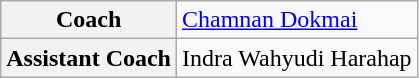<table class="wikitable">
<tr>
<th>Coach</th>
<td> <a href='#'>Chamnan Dokmai</a></td>
</tr>
<tr>
<th>Assistant Coach</th>
<td> Indra Wahyudi Harahap</td>
</tr>
</table>
